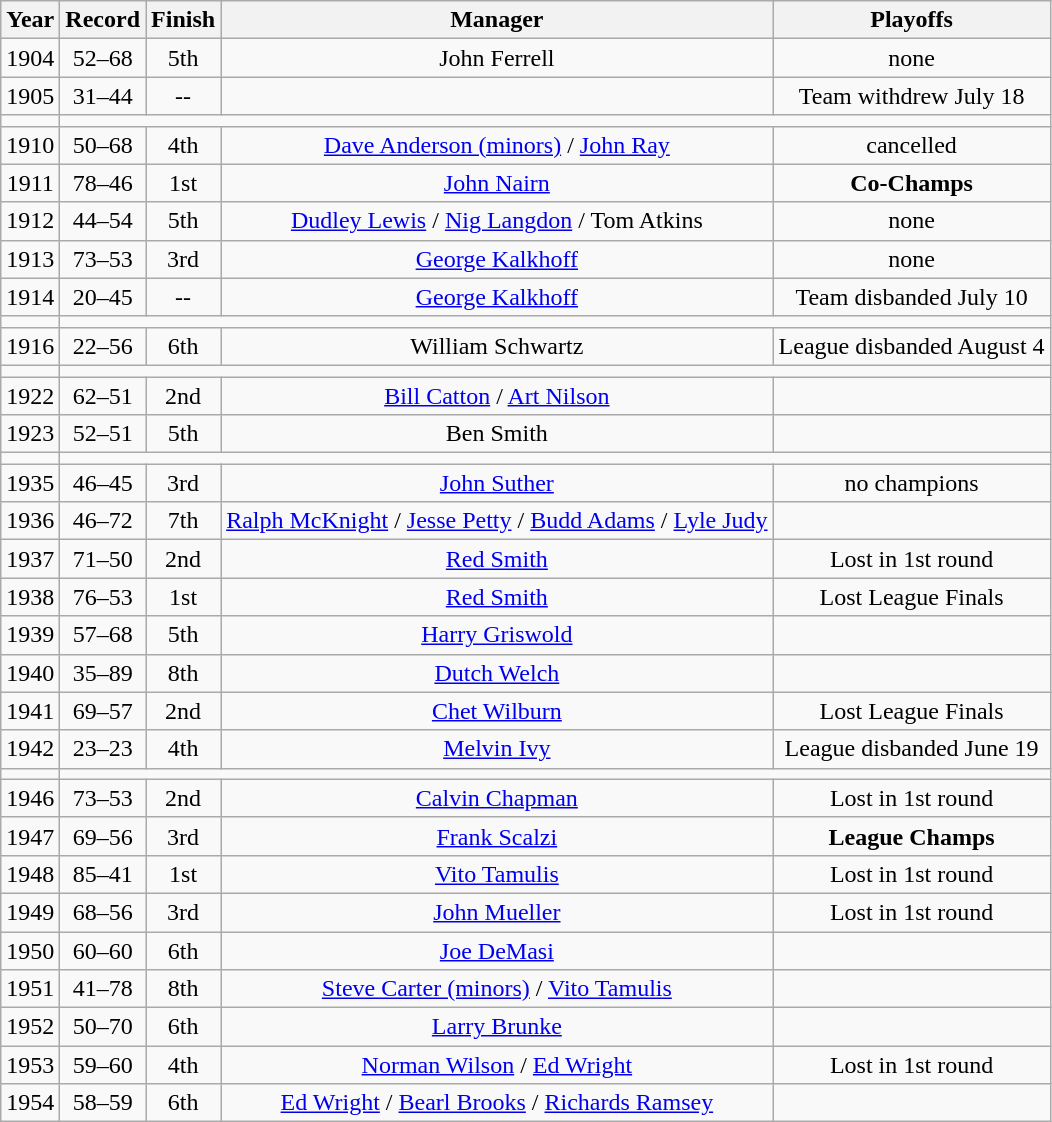<table class="wikitable">
<tr style="background: #F2F2F2;">
<th>Year</th>
<th>Record</th>
<th>Finish</th>
<th>Manager</th>
<th>Playoffs</th>
</tr>
<tr align=center>
<td>1904</td>
<td>52–68</td>
<td>5th</td>
<td>John Ferrell</td>
<td>none</td>
</tr>
<tr align=center>
<td>1905</td>
<td>31–44</td>
<td>--</td>
<td></td>
<td>Team withdrew July 18</td>
</tr>
<tr align=center>
<td></td>
</tr>
<tr align=center>
<td>1910</td>
<td>50–68</td>
<td>4th</td>
<td><a href='#'>Dave Anderson (minors)</a> / <a href='#'>John Ray</a></td>
<td>cancelled</td>
</tr>
<tr align=center>
<td>1911</td>
<td>78–46</td>
<td>1st</td>
<td><a href='#'>John Nairn</a></td>
<td><strong>Co-Champs</strong></td>
</tr>
<tr align=center>
<td>1912</td>
<td>44–54</td>
<td>5th</td>
<td><a href='#'>Dudley Lewis</a> / <a href='#'>Nig Langdon</a> / Tom Atkins</td>
<td>none</td>
</tr>
<tr align=center>
<td>1913</td>
<td>73–53</td>
<td>3rd</td>
<td><a href='#'>George Kalkhoff</a></td>
<td>none</td>
</tr>
<tr align=center>
<td>1914</td>
<td>20–45</td>
<td>--</td>
<td><a href='#'>George Kalkhoff</a></td>
<td>Team disbanded July 10</td>
</tr>
<tr align=center>
<td></td>
</tr>
<tr align=center>
<td>1916</td>
<td>22–56</td>
<td>6th</td>
<td>William Schwartz</td>
<td>League disbanded August 4</td>
</tr>
<tr align=center>
<td></td>
</tr>
<tr align=center>
<td>1922</td>
<td>62–51</td>
<td>2nd</td>
<td><a href='#'>Bill Catton</a> / <a href='#'>Art Nilson</a></td>
<td></td>
</tr>
<tr align=center>
<td>1923</td>
<td>52–51</td>
<td>5th</td>
<td>Ben Smith</td>
<td></td>
</tr>
<tr align=center>
<td></td>
</tr>
<tr align=center>
<td>1935</td>
<td>46–45</td>
<td>3rd</td>
<td><a href='#'>John Suther</a></td>
<td>no champions</td>
</tr>
<tr align=center>
<td>1936</td>
<td>46–72</td>
<td>7th</td>
<td><a href='#'>Ralph McKnight</a> / <a href='#'>Jesse Petty</a> / <a href='#'>Budd Adams</a> / <a href='#'>Lyle Judy</a></td>
<td></td>
</tr>
<tr align=center>
<td>1937</td>
<td>71–50</td>
<td>2nd</td>
<td><a href='#'>Red Smith</a></td>
<td>Lost in 1st round</td>
</tr>
<tr align=center>
<td>1938</td>
<td>76–53</td>
<td>1st</td>
<td><a href='#'>Red Smith</a></td>
<td>Lost League Finals</td>
</tr>
<tr align=center>
<td>1939</td>
<td>57–68</td>
<td>5th</td>
<td><a href='#'>Harry Griswold</a></td>
<td></td>
</tr>
<tr align=center>
<td>1940</td>
<td>35–89</td>
<td>8th</td>
<td><a href='#'>Dutch Welch</a></td>
<td></td>
</tr>
<tr align=center>
<td>1941</td>
<td>69–57</td>
<td>2nd</td>
<td><a href='#'>Chet Wilburn</a></td>
<td>Lost League Finals</td>
</tr>
<tr align=center>
<td>1942</td>
<td>23–23</td>
<td>4th</td>
<td><a href='#'>Melvin Ivy</a></td>
<td>League disbanded June 19</td>
</tr>
<tr align=center>
<td></td>
</tr>
<tr align=center>
<td>1946</td>
<td>73–53</td>
<td>2nd</td>
<td><a href='#'>Calvin Chapman</a></td>
<td>Lost in 1st round</td>
</tr>
<tr align=center>
<td>1947</td>
<td>69–56</td>
<td>3rd</td>
<td><a href='#'>Frank Scalzi</a></td>
<td><strong>League Champs</strong></td>
</tr>
<tr align=center>
<td>1948</td>
<td>85–41</td>
<td>1st</td>
<td><a href='#'>Vito Tamulis</a></td>
<td>Lost in 1st round</td>
</tr>
<tr align=center>
<td>1949</td>
<td>68–56</td>
<td>3rd</td>
<td><a href='#'>John Mueller</a></td>
<td>Lost in 1st round</td>
</tr>
<tr align=center>
<td>1950</td>
<td>60–60</td>
<td>6th</td>
<td><a href='#'>Joe DeMasi</a></td>
<td></td>
</tr>
<tr align=center>
<td>1951</td>
<td>41–78</td>
<td>8th</td>
<td><a href='#'>Steve Carter (minors)</a> / <a href='#'>Vito Tamulis</a></td>
<td></td>
</tr>
<tr align=center>
<td>1952</td>
<td>50–70</td>
<td>6th</td>
<td><a href='#'>Larry Brunke</a></td>
<td></td>
</tr>
<tr align=center>
<td>1953</td>
<td>59–60</td>
<td>4th</td>
<td><a href='#'>Norman Wilson</a> / <a href='#'>Ed Wright</a></td>
<td>Lost in 1st round</td>
</tr>
<tr align=center>
<td>1954</td>
<td>58–59</td>
<td>6th</td>
<td><a href='#'>Ed Wright</a> / <a href='#'>Bearl Brooks</a> / <a href='#'>Richards Ramsey</a></td>
<td></td>
</tr>
</table>
